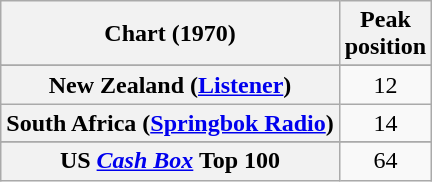<table class="wikitable sortable plainrowheaders" style="text-align:center">
<tr>
<th>Chart (1970)</th>
<th>Peak<br>position</th>
</tr>
<tr>
</tr>
<tr>
</tr>
<tr>
</tr>
<tr>
</tr>
<tr>
</tr>
<tr>
</tr>
<tr>
</tr>
<tr>
<th scope="row">New Zealand (<a href='#'>Listener</a>)</th>
<td>12</td>
</tr>
<tr>
<th scope="row">South Africa (<a href='#'>Springbok Radio</a>)</th>
<td>14</td>
</tr>
<tr>
</tr>
<tr>
</tr>
<tr>
<th scope="row">US <a href='#'><em>Cash Box</em></a> Top 100</th>
<td>64</td>
</tr>
</table>
